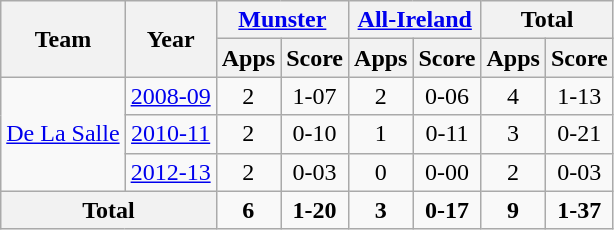<table class="wikitable" style="text-align:center">
<tr>
<th rowspan="2">Team</th>
<th rowspan="2">Year</th>
<th colspan="2"><a href='#'>Munster</a></th>
<th colspan="2"><a href='#'>All-Ireland</a></th>
<th colspan="2">Total</th>
</tr>
<tr>
<th>Apps</th>
<th>Score</th>
<th>Apps</th>
<th>Score</th>
<th>Apps</th>
<th>Score</th>
</tr>
<tr>
<td rowspan="3"><a href='#'>De La Salle</a></td>
<td><a href='#'>2008-09</a></td>
<td>2</td>
<td>1-07</td>
<td>2</td>
<td>0-06</td>
<td>4</td>
<td>1-13</td>
</tr>
<tr>
<td><a href='#'>2010-11</a></td>
<td>2</td>
<td>0-10</td>
<td>1</td>
<td>0-11</td>
<td>3</td>
<td>0-21</td>
</tr>
<tr>
<td><a href='#'>2012-13</a></td>
<td>2</td>
<td>0-03</td>
<td>0</td>
<td>0-00</td>
<td>2</td>
<td>0-03</td>
</tr>
<tr>
<th colspan="2">Total</th>
<td><strong>6</strong></td>
<td><strong>1-20</strong></td>
<td><strong>3</strong></td>
<td><strong>0-17</strong></td>
<td><strong>9</strong></td>
<td><strong>1-37</strong></td>
</tr>
</table>
